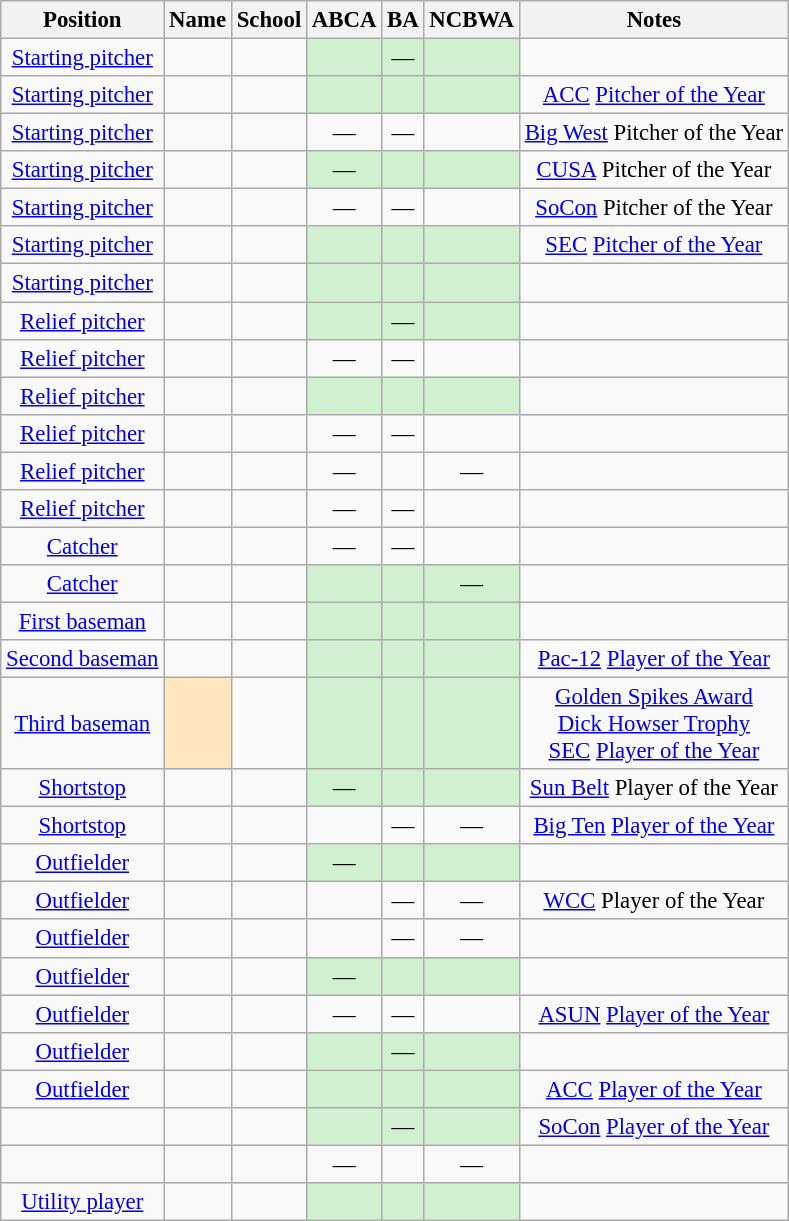<table class="wikitable sortable" style="font-size:95%; text-align: center;">
<tr>
<th>Position</th>
<th>Name</th>
<th>School</th>
<th>ABCA</th>
<th>BA</th>
<th>NCBWA</th>
<th class="unsortable">Notes</th>
</tr>
<tr>
<td><a href='#'>Starting pitcher</a></td>
<td style="text-align:center"></td>
<td style=><strong><a href='#'></a></strong></td>
<td style="background:#d0f0d0;"></td>
<td style="background:#d0f0d0;">—</td>
<td style="background:#d0f0d0;"></td>
<td></td>
</tr>
<tr>
<td><a href='#'>Starting pitcher</a></td>
<td style="text-align:center"></td>
<td style=><strong><a href='#'></a></strong></td>
<td style="background:#d0f0d0;"></td>
<td style="background:#d0f0d0;"></td>
<td style="background:#d0f0d0;"></td>
<td><a href='#'>ACC</a> <a href='#'>Pitcher of the Year</a></td>
</tr>
<tr>
<td><a href='#'>Starting pitcher</a></td>
<td style="text-align:center"></td>
<td style=><strong></strong></td>
<td>—</td>
<td>—</td>
<td></td>
<td><a href='#'>Big West</a> Pitcher of the Year</td>
</tr>
<tr>
<td><a href='#'>Starting pitcher</a></td>
<td style="text-align:center"></td>
<td style=><strong><a href='#'></a></strong></td>
<td style="background:#d0f0d0;">—</td>
<td style="background:#d0f0d0;"></td>
<td style="background:#d0f0d0;"></td>
<td><a href='#'>CUSA</a> Pitcher of the Year</td>
</tr>
<tr>
<td><a href='#'>Starting pitcher</a></td>
<td style="text-align:center"></td>
<td style=><strong></strong></td>
<td>—</td>
<td>—</td>
<td></td>
<td><a href='#'>SoCon</a> Pitcher of the Year</td>
</tr>
<tr>
<td><a href='#'>Starting pitcher</a></td>
<td style="text-align:center"></td>
<td style=><strong><a href='#'></a></strong></td>
<td style="background:#d0f0d0;"></td>
<td style="background:#d0f0d0;"></td>
<td style="background:#d0f0d0;"></td>
<td><a href='#'>SEC</a> <a href='#'>Pitcher of the Year</a></td>
</tr>
<tr>
<td><a href='#'>Starting pitcher</a></td>
<td style="text-align:center"></td>
<td style=><strong><a href='#'></a></strong></td>
<td style="background:#d0f0d0;"></td>
<td style="background:#d0f0d0;"></td>
<td style="background:#d0f0d0;"></td>
<td></td>
</tr>
<tr>
<td><a href='#'>Relief pitcher</a></td>
<td style="text-align:center"></td>
<td style=><strong><a href='#'></a></strong></td>
<td style="background:#d0f0d0;"></td>
<td style="background:#d0f0d0;">—</td>
<td style="background:#d0f0d0;"></td>
<td></td>
</tr>
<tr>
<td><a href='#'>Relief pitcher</a></td>
<td style="text-align:center"></td>
<td style=><strong></strong></td>
<td>—</td>
<td>—</td>
<td></td>
<td></td>
</tr>
<tr>
<td><a href='#'>Relief pitcher</a></td>
<td style="text-align:center"></td>
<td style=><strong><a href='#'></a></strong></td>
<td style="background:#d0f0d0;"></td>
<td style="background:#d0f0d0;"></td>
<td style="background:#d0f0d0;"></td>
<td></td>
</tr>
<tr>
<td><a href='#'>Relief pitcher</a></td>
<td style="text-align:center"></td>
<td style=><strong><a href='#'></a></strong></td>
<td>—</td>
<td>—</td>
<td></td>
<td></td>
</tr>
<tr>
<td><a href='#'>Relief pitcher</a></td>
<td style="text-align:center"></td>
<td style=><strong><a href='#'></a></strong></td>
<td>—</td>
<td></td>
<td>—</td>
<td></td>
</tr>
<tr>
<td><a href='#'>Relief pitcher</a></td>
<td style="text-align:center"></td>
<td style=><strong></strong></td>
<td>—</td>
<td>—</td>
<td></td>
<td></td>
</tr>
<tr>
<td><a href='#'>Catcher</a></td>
<td style="text-align:center"></td>
<td style=><strong><a href='#'></a></strong></td>
<td>—</td>
<td>—</td>
<td></td>
<td></td>
</tr>
<tr>
<td><a href='#'>Catcher</a></td>
<td style="text-align:center"></td>
<td style=><strong></strong></td>
<td style="background:#d0f0d0;"></td>
<td style="background:#d0f0d0;"></td>
<td style="background:#d0f0d0;">—</td>
<td></td>
</tr>
<tr>
<td><a href='#'>First baseman</a></td>
<td style="text-align:center"></td>
<td style=><strong><a href='#'></a></strong></td>
<td style="background:#d0f0d0;"></td>
<td style="background:#d0f0d0;"></td>
<td style="background:#d0f0d0;"></td>
<td></td>
</tr>
<tr>
<td><a href='#'>Second baseman</a></td>
<td style="text-align:center"></td>
<td style=><strong><a href='#'></a></strong></td>
<td style="background:#d0f0d0;"></td>
<td style="background:#d0f0d0;"></td>
<td style="background:#d0f0d0;"></td>
<td><a href='#'>Pac-12</a> <a href='#'>Player of the Year</a></td>
</tr>
<tr>
<td><a href='#'>Third baseman</a></td>
<td style="text-align:center; background:#ffe6bd"></td>
<td style=><strong><a href='#'></a></strong></td>
<td style="background:#d0f0d0;"></td>
<td style="background:#d0f0d0;"></td>
<td style="background:#d0f0d0;"></td>
<td><a href='#'>Golden Spikes Award</a> <br> <a href='#'>Dick Howser Trophy</a> <br> <a href='#'>SEC</a> <a href='#'>Player of the Year</a></td>
</tr>
<tr>
<td><a href='#'>Shortstop</a></td>
<td style="text-align:center"></td>
<td style=><strong><a href='#'></a></strong></td>
<td style="background:#d0f0d0;">—</td>
<td style="background:#d0f0d0;"></td>
<td style="background:#d0f0d0;"></td>
<td><a href='#'>Sun Belt</a> Player of the Year</td>
</tr>
<tr>
<td><a href='#'>Shortstop</a></td>
<td style="text-align:center"></td>
<td style=><strong></strong></td>
<td></td>
<td>—</td>
<td>—</td>
<td><a href='#'>Big Ten</a> <a href='#'>Player of the Year</a></td>
</tr>
<tr>
<td><a href='#'>Outfielder</a></td>
<td style="text-align:center"></td>
<td style=><strong><a href='#'></a></strong></td>
<td style="background:#d0f0d0;">—</td>
<td style="background:#d0f0d0;"></td>
<td style="background:#d0f0d0;"></td>
<td></td>
</tr>
<tr>
<td><a href='#'>Outfielder</a></td>
<td style="text-align:center"></td>
<td style=><strong></strong></td>
<td></td>
<td>—</td>
<td>—</td>
<td><a href='#'>WCC</a> Player of the Year</td>
</tr>
<tr>
<td><a href='#'>Outfielder</a></td>
<td style="text-align:center"></td>
<td style=><strong><a href='#'></a></strong></td>
<td></td>
<td>—</td>
<td>—</td>
<td></td>
</tr>
<tr>
<td><a href='#'>Outfielder</a></td>
<td style="text-align:center"></td>
<td style=><strong><a href='#'></a></strong></td>
<td style="background:#d0f0d0;">—</td>
<td style="background:#d0f0d0;"></td>
<td style="background:#d0f0d0;"></td>
<td></td>
</tr>
<tr>
<td><a href='#'>Outfielder</a></td>
<td style="text-align:center"></td>
<td style=><strong></strong></td>
<td>—</td>
<td>—</td>
<td></td>
<td><a href='#'>ASUN</a> <a href='#'>Player of the Year</a></td>
</tr>
<tr>
<td><a href='#'>Outfielder</a></td>
<td style="text-align:center"></td>
<td style=><strong><a href='#'></a></strong></td>
<td style="background:#d0f0d0;"></td>
<td style="background:#d0f0d0;">—</td>
<td style="background:#d0f0d0;"></td>
<td></td>
</tr>
<tr>
<td><a href='#'>Outfielder</a></td>
<td style="text-align:center"></td>
<td style=><strong><a href='#'></a></strong></td>
<td style="background:#d0f0d0;"></td>
<td style="background:#d0f0d0;"></td>
<td style="background:#d0f0d0;"></td>
<td><a href='#'>ACC</a> <a href='#'>Player of the Year</a></td>
</tr>
<tr>
<td></td>
<td style="text-align:center"></td>
<td style=><strong></strong></td>
<td style="background:#d0f0d0;"></td>
<td style="background:#d0f0d0;">—</td>
<td style="background:#d0f0d0;"></td>
<td><a href='#'>SoCon</a> <a href='#'>Player of the Year</a></td>
</tr>
<tr>
<td></td>
<td style="text-align:center"></td>
<td style=><strong><a href='#'></a></strong></td>
<td>—</td>
<td></td>
<td>—</td>
<td></td>
</tr>
<tr>
<td><a href='#'>Utility player</a></td>
<td style="text-align:center"></td>
<td style=><strong><a href='#'></a></strong></td>
<td style="background:#d0f0d0;"></td>
<td style="background:#d0f0d0;"></td>
<td style="background:#d0f0d0;"></td>
<td></td>
</tr>
</table>
